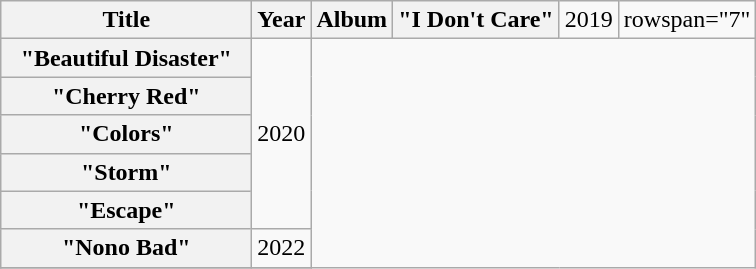<table class="wikitable plainrowheaders" style="text-align:center;">
<tr>
<th scope="col" style="width:10em;">Title</th>
<th scope="col" style="width:1em;">Year</th>
<th scope="col">Album</th>
<th scope="row">"I Don't Care"</th>
<td rowspan="1">2019</td>
<td>rowspan="7" </td>
</tr>
<tr>
<th scope="row">"Beautiful Disaster"</th>
<td rowspan="5">2020</td>
</tr>
<tr>
<th scope="row">"Cherry Red"</th>
</tr>
<tr>
<th scope="row">"Colors"</th>
</tr>
<tr>
<th scope="row">"Storm"</th>
</tr>
<tr>
<th scope="row">"Escape"</th>
</tr>
<tr>
<th scope="row">"Nono Bad"</th>
<td>2022</td>
</tr>
<tr>
</tr>
</table>
